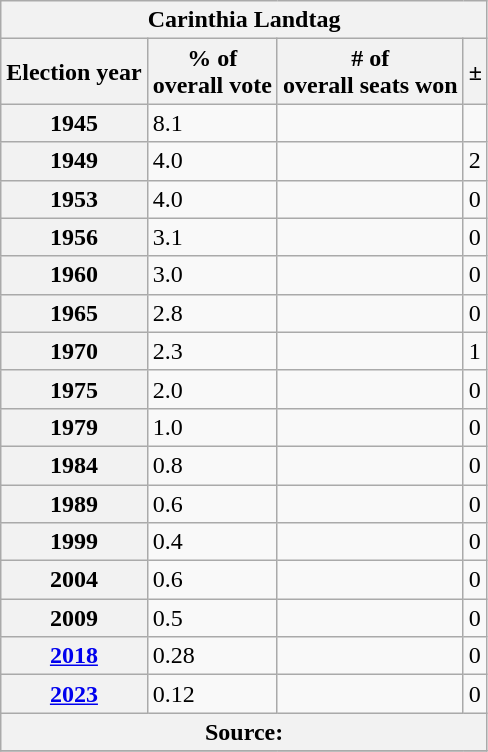<table class=wikitable>
<tr>
<th colspan=6>Carinthia Landtag</th>
</tr>
<tr>
<th>Election year</th>
<th>% of<br>overall vote</th>
<th># of<br>overall seats won</th>
<th>±</th>
</tr>
<tr>
<th>1945</th>
<td>8.1</td>
<td></td>
<td></td>
</tr>
<tr>
<th>1949</th>
<td>4.0</td>
<td></td>
<td>2</td>
</tr>
<tr>
<th>1953</th>
<td>4.0</td>
<td></td>
<td>0</td>
</tr>
<tr>
<th>1956</th>
<td>3.1</td>
<td></td>
<td>0</td>
</tr>
<tr>
<th>1960</th>
<td>3.0</td>
<td></td>
<td>0</td>
</tr>
<tr>
<th>1965</th>
<td>2.8</td>
<td></td>
<td>0</td>
</tr>
<tr>
<th>1970</th>
<td>2.3</td>
<td></td>
<td>1</td>
</tr>
<tr>
<th>1975</th>
<td>2.0</td>
<td></td>
<td>0</td>
</tr>
<tr>
<th>1979</th>
<td>1.0</td>
<td></td>
<td>0</td>
</tr>
<tr>
<th>1984</th>
<td>0.8</td>
<td></td>
<td>0</td>
</tr>
<tr>
<th>1989</th>
<td>0.6</td>
<td></td>
<td>0</td>
</tr>
<tr>
<th>1999</th>
<td>0.4</td>
<td></td>
<td>0</td>
</tr>
<tr>
<th>2004</th>
<td>0.6</td>
<td></td>
<td>0</td>
</tr>
<tr>
<th>2009</th>
<td>0.5</td>
<td></td>
<td>0</td>
</tr>
<tr>
<th><a href='#'>2018</a></th>
<td>0.28</td>
<td></td>
<td>0</td>
</tr>
<tr>
<th><a href='#'>2023</a></th>
<td>0.12</td>
<td></td>
<td>0</td>
</tr>
<tr>
<th colspan=6>Source:  </th>
</tr>
<tr>
</tr>
</table>
